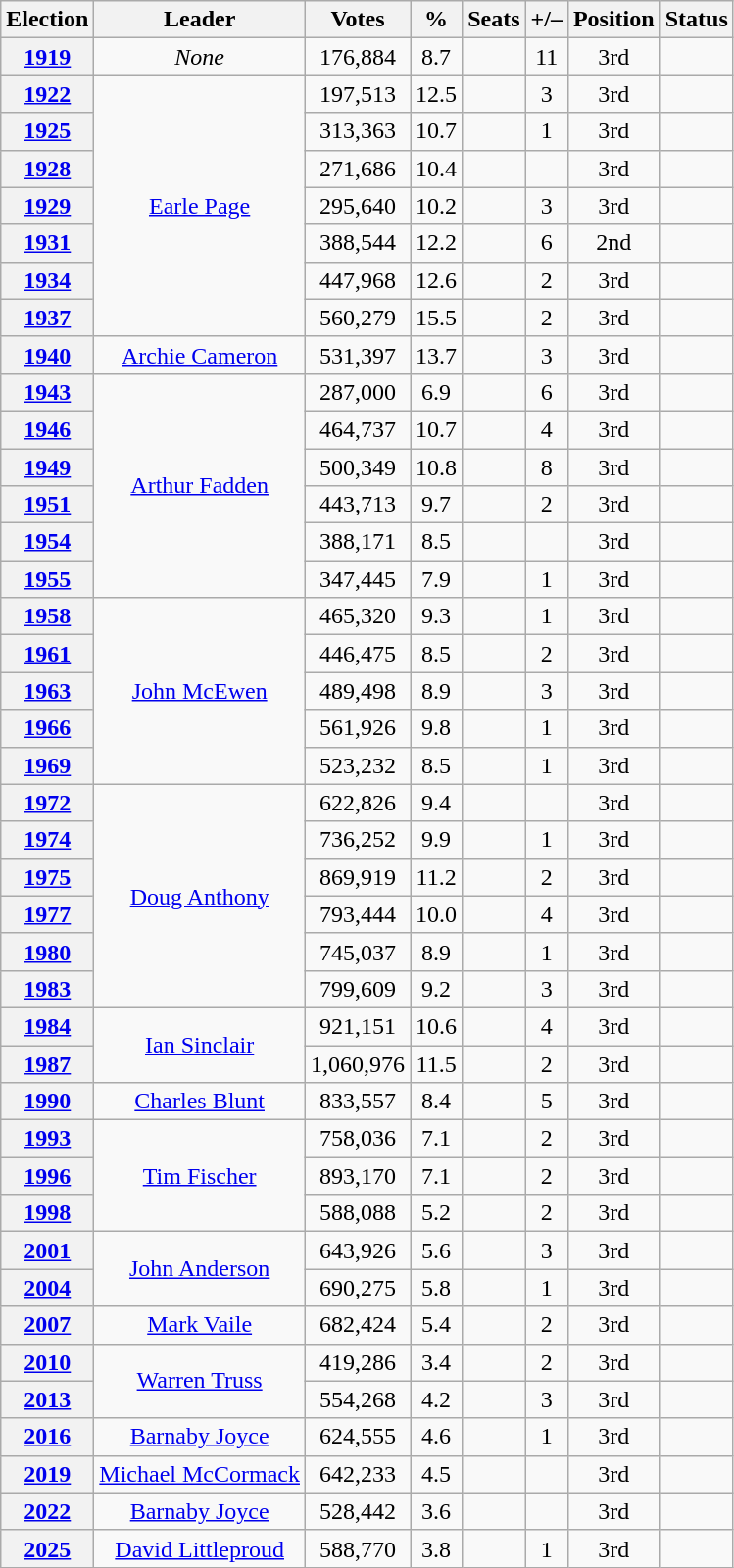<table class="wikitable" style="text-align:center">
<tr>
<th>Election</th>
<th>Leader</th>
<th>Votes</th>
<th>%</th>
<th>Seats</th>
<th>+/–</th>
<th>Position</th>
<th>Status</th>
</tr>
<tr>
<th><a href='#'>1919</a></th>
<td><em>None</em></td>
<td>176,884</td>
<td>8.7</td>
<td></td>
<td> 11</td>
<td> 3rd</td>
<td></td>
</tr>
<tr>
<th><a href='#'>1922</a></th>
<td rowspan=7><a href='#'>Earle Page</a></td>
<td>197,513</td>
<td>12.5</td>
<td></td>
<td> 3</td>
<td> 3rd</td>
<td></td>
</tr>
<tr>
<th><a href='#'>1925</a></th>
<td>313,363</td>
<td>10.7</td>
<td></td>
<td> 1</td>
<td> 3rd</td>
<td></td>
</tr>
<tr>
<th><a href='#'>1928</a></th>
<td>271,686</td>
<td>10.4</td>
<td></td>
<td></td>
<td> 3rd</td>
<td></td>
</tr>
<tr>
<th><a href='#'>1929</a></th>
<td>295,640</td>
<td>10.2</td>
<td></td>
<td> 3</td>
<td> 3rd</td>
<td></td>
</tr>
<tr>
<th><a href='#'>1931</a></th>
<td>388,544</td>
<td>12.2</td>
<td></td>
<td> 6</td>
<td> 2nd</td>
<td></td>
</tr>
<tr>
<th><a href='#'>1934</a></th>
<td>447,968</td>
<td>12.6</td>
<td></td>
<td> 2</td>
<td> 3rd</td>
<td></td>
</tr>
<tr>
<th><a href='#'>1937</a></th>
<td>560,279</td>
<td>15.5</td>
<td></td>
<td> 2</td>
<td> 3rd</td>
<td></td>
</tr>
<tr>
<th><a href='#'>1940</a></th>
<td><a href='#'>Archie Cameron</a></td>
<td>531,397</td>
<td>13.7</td>
<td></td>
<td> 3</td>
<td> 3rd</td>
<td></td>
</tr>
<tr>
<th><a href='#'>1943</a></th>
<td rowspan=6><a href='#'>Arthur Fadden</a></td>
<td>287,000</td>
<td>6.9</td>
<td></td>
<td> 6</td>
<td> 3rd</td>
<td></td>
</tr>
<tr>
<th><a href='#'>1946</a></th>
<td>464,737</td>
<td>10.7</td>
<td></td>
<td> 4</td>
<td> 3rd</td>
<td></td>
</tr>
<tr>
<th><a href='#'>1949</a></th>
<td>500,349</td>
<td>10.8</td>
<td></td>
<td> 8</td>
<td> 3rd</td>
<td></td>
</tr>
<tr>
<th><a href='#'>1951</a></th>
<td>443,713</td>
<td>9.7</td>
<td></td>
<td> 2</td>
<td> 3rd</td>
<td></td>
</tr>
<tr>
<th><a href='#'>1954</a></th>
<td>388,171</td>
<td>8.5</td>
<td></td>
<td></td>
<td> 3rd</td>
<td></td>
</tr>
<tr>
<th><a href='#'>1955</a></th>
<td>347,445</td>
<td>7.9</td>
<td></td>
<td> 1</td>
<td> 3rd</td>
<td></td>
</tr>
<tr>
<th><a href='#'>1958</a></th>
<td rowspan=5><a href='#'>John McEwen</a></td>
<td>465,320</td>
<td>9.3</td>
<td></td>
<td> 1</td>
<td> 3rd</td>
<td></td>
</tr>
<tr>
<th><a href='#'>1961</a></th>
<td>446,475</td>
<td>8.5</td>
<td></td>
<td> 2</td>
<td> 3rd</td>
<td></td>
</tr>
<tr>
<th><a href='#'>1963</a></th>
<td>489,498</td>
<td>8.9</td>
<td></td>
<td> 3</td>
<td> 3rd</td>
<td></td>
</tr>
<tr>
<th><a href='#'>1966</a></th>
<td>561,926</td>
<td>9.8</td>
<td></td>
<td> 1</td>
<td> 3rd</td>
<td></td>
</tr>
<tr>
<th><a href='#'>1969</a></th>
<td>523,232</td>
<td>8.5</td>
<td></td>
<td> 1</td>
<td> 3rd</td>
<td></td>
</tr>
<tr>
<th><a href='#'>1972</a></th>
<td rowspan=6><a href='#'>Doug Anthony</a></td>
<td>622,826</td>
<td>9.4</td>
<td></td>
<td></td>
<td> 3rd</td>
<td></td>
</tr>
<tr>
<th><a href='#'>1974</a></th>
<td>736,252</td>
<td>9.9</td>
<td></td>
<td> 1</td>
<td> 3rd</td>
<td></td>
</tr>
<tr>
<th><a href='#'>1975</a></th>
<td>869,919</td>
<td>11.2</td>
<td></td>
<td> 2</td>
<td> 3rd</td>
<td></td>
</tr>
<tr>
<th><a href='#'>1977</a></th>
<td>793,444</td>
<td>10.0</td>
<td></td>
<td> 4</td>
<td> 3rd</td>
<td></td>
</tr>
<tr>
<th><a href='#'>1980</a></th>
<td>745,037</td>
<td>8.9</td>
<td></td>
<td> 1</td>
<td> 3rd</td>
<td></td>
</tr>
<tr>
<th><a href='#'>1983</a></th>
<td>799,609</td>
<td>9.2</td>
<td></td>
<td> 3</td>
<td> 3rd</td>
<td></td>
</tr>
<tr>
<th><a href='#'>1984</a></th>
<td rowspan=2><a href='#'>Ian Sinclair</a></td>
<td>921,151</td>
<td>10.6</td>
<td></td>
<td> 4</td>
<td> 3rd</td>
<td></td>
</tr>
<tr>
<th><a href='#'>1987</a></th>
<td>1,060,976</td>
<td>11.5</td>
<td></td>
<td> 2</td>
<td> 3rd</td>
<td></td>
</tr>
<tr>
<th><a href='#'>1990</a></th>
<td><a href='#'>Charles Blunt</a></td>
<td>833,557</td>
<td>8.4</td>
<td></td>
<td> 5</td>
<td> 3rd</td>
<td></td>
</tr>
<tr>
<th><a href='#'>1993</a></th>
<td rowspan=3><a href='#'>Tim Fischer</a></td>
<td>758,036</td>
<td>7.1</td>
<td></td>
<td> 2</td>
<td> 3rd</td>
<td></td>
</tr>
<tr>
<th><a href='#'>1996</a></th>
<td>893,170</td>
<td>7.1</td>
<td></td>
<td> 2</td>
<td> 3rd</td>
<td></td>
</tr>
<tr>
<th><a href='#'>1998</a></th>
<td>588,088</td>
<td>5.2</td>
<td></td>
<td> 2</td>
<td> 3rd</td>
<td></td>
</tr>
<tr>
<th><a href='#'>2001</a></th>
<td rowspan=2><a href='#'>John Anderson</a></td>
<td>643,926</td>
<td>5.6</td>
<td></td>
<td> 3</td>
<td> 3rd</td>
<td></td>
</tr>
<tr>
<th><a href='#'>2004</a></th>
<td>690,275</td>
<td>5.8</td>
<td></td>
<td> 1</td>
<td> 3rd</td>
<td></td>
</tr>
<tr>
<th><a href='#'>2007</a></th>
<td><a href='#'>Mark Vaile</a></td>
<td>682,424</td>
<td>5.4</td>
<td></td>
<td> 2</td>
<td> 3rd</td>
<td></td>
</tr>
<tr>
<th><a href='#'>2010</a></th>
<td rowspan=2><a href='#'>Warren Truss</a></td>
<td>419,286</td>
<td>3.4</td>
<td></td>
<td> 2</td>
<td> 3rd</td>
<td></td>
</tr>
<tr>
<th><a href='#'>2013</a></th>
<td>554,268</td>
<td>4.2</td>
<td></td>
<td> 3</td>
<td> 3rd</td>
<td></td>
</tr>
<tr>
<th><a href='#'>2016</a></th>
<td><a href='#'>Barnaby Joyce</a></td>
<td>624,555</td>
<td>4.6</td>
<td></td>
<td> 1</td>
<td> 3rd</td>
<td></td>
</tr>
<tr>
<th><a href='#'>2019</a></th>
<td><a href='#'>Michael McCormack</a></td>
<td>642,233</td>
<td>4.5</td>
<td></td>
<td></td>
<td> 3rd</td>
<td></td>
</tr>
<tr>
<th><a href='#'>2022</a></th>
<td><a href='#'>Barnaby Joyce</a></td>
<td>528,442</td>
<td>3.6</td>
<td></td>
<td></td>
<td> 3rd</td>
<td></td>
</tr>
<tr>
<th><a href='#'>2025</a></th>
<td><a href='#'>David Littleproud</a></td>
<td>588,770</td>
<td>3.8</td>
<td></td>
<td> 1</td>
<td> 3rd</td>
<td></td>
</tr>
</table>
